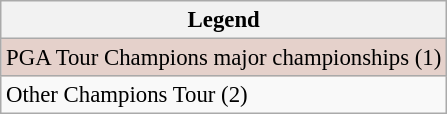<table class="wikitable" style="font-size:95%;">
<tr>
<th>Legend</th>
</tr>
<tr style="background:#e5d1cb;">
<td>PGA Tour Champions major championships (1)</td>
</tr>
<tr>
<td>Other Champions Tour (2)</td>
</tr>
</table>
